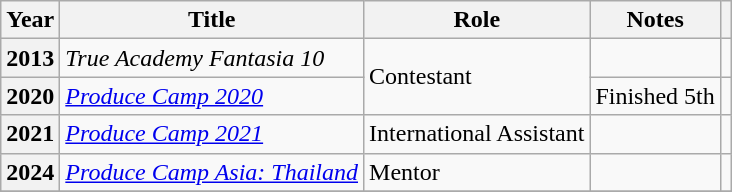<table class="wikitable plainrowheaders">
<tr>
<th scope="col">Year</th>
<th scope="col">Title</th>
<th scope="col">Role</th>
<th scope="col">Notes</th>
<th scope="col" class="unsortable"></th>
</tr>
<tr>
<th scope="row">2013</th>
<td><em>True Academy Fantasia 10</em></td>
<td rowspan="2">Contestant</td>
<td></td>
<td style="text-align:center"></td>
</tr>
<tr>
<th scope="row">2020</th>
<td><em><a href='#'>Produce Camp 2020</a></em></td>
<td>Finished 5th</td>
<td style="text-align:center"></td>
</tr>
<tr>
<th scope="row">2021</th>
<td><em><a href='#'>Produce Camp 2021</a></em></td>
<td>International Assistant</td>
<td></td>
<td style="text-align:center"></td>
</tr>
<tr>
<th scope="row">2024</th>
<td><em><a href='#'>Produce Camp Asia: Thailand</a></em></td>
<td>Mentor</td>
<td></td>
<td style="text-align:center"></td>
</tr>
<tr>
</tr>
</table>
